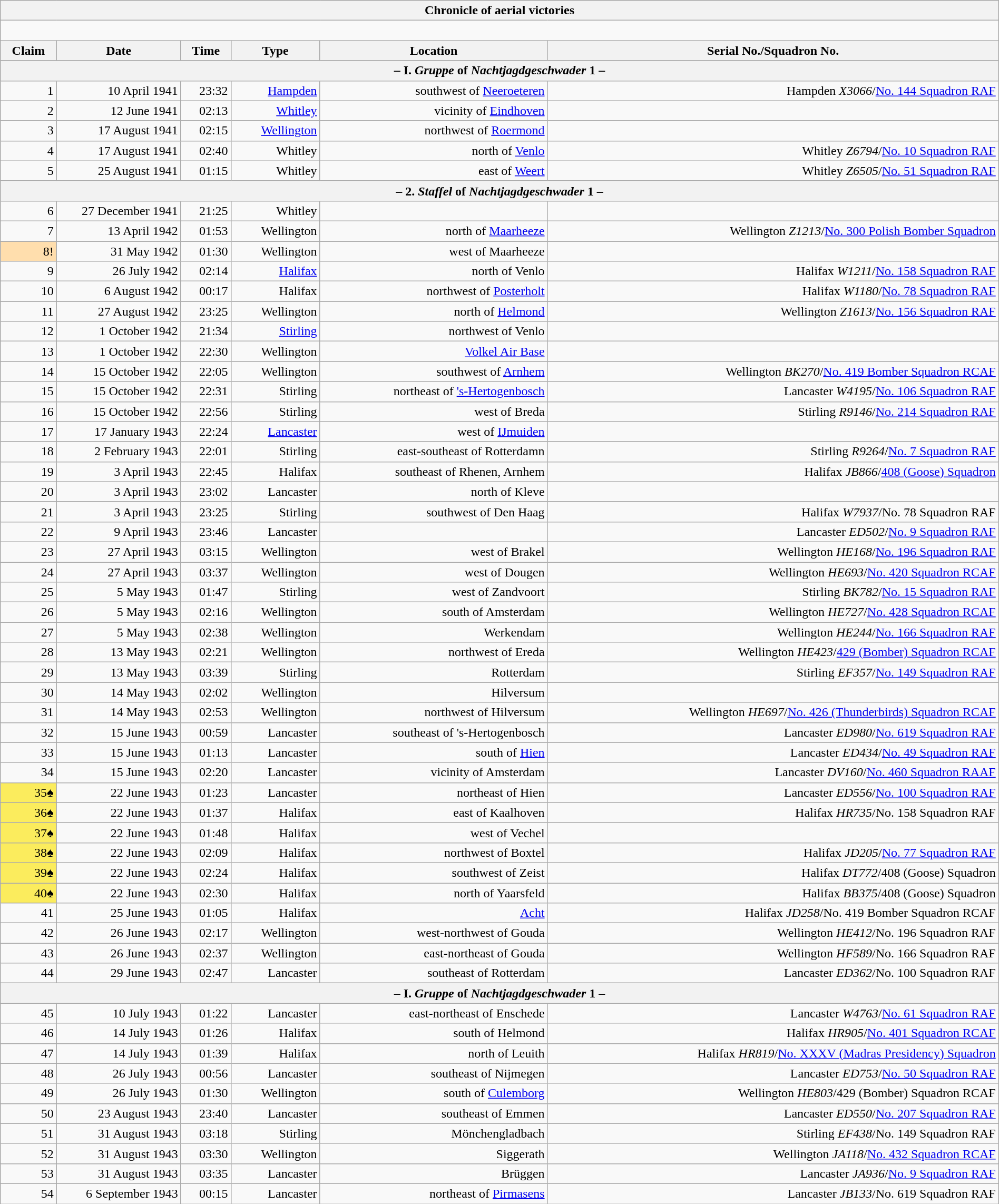<table class="wikitable plainrowheaders collapsible" style="margin-left: auto; margin-right: auto; border: none; text-align:right; width: 100%;">
<tr>
<th colspan="6">Chronicle of aerial victories</th>
</tr>
<tr>
<td colspan="6" style="text-align: left;"><br>
</td>
</tr>
<tr>
<th scope="col">Claim</th>
<th scope="col" style="width:150px">Date</th>
<th scope="col">Time</th>
<th scope="col">Type</th>
<th scope="col">Location</th>
<th scope="col">Serial No./Squadron No.</th>
</tr>
<tr>
<th colspan="6">– I. <em>Gruppe</em> of <em>Nachtjagdgeschwader</em> 1 –</th>
</tr>
<tr>
<td>1</td>
<td>10 April 1941</td>
<td>23:32</td>
<td><a href='#'>Hampden</a></td>
<td> southwest of <a href='#'>Neeroeteren</a></td>
<td>Hampden <em>X3066</em>/<a href='#'>No. 144 Squadron RAF</a></td>
</tr>
<tr>
<td>2</td>
<td>12 June 1941</td>
<td>02:13</td>
<td><a href='#'>Whitley</a></td>
<td>vicinity of <a href='#'>Eindhoven</a></td>
<td></td>
</tr>
<tr>
<td>3</td>
<td>17 August 1941</td>
<td>02:15</td>
<td><a href='#'>Wellington</a></td>
<td> northwest of <a href='#'>Roermond</a></td>
<td></td>
</tr>
<tr>
<td>4</td>
<td>17 August 1941</td>
<td>02:40</td>
<td>Whitley</td>
<td> north of <a href='#'>Venlo</a></td>
<td>Whitley <em>Z6794</em>/<a href='#'>No. 10 Squadron RAF</a></td>
</tr>
<tr>
<td>5</td>
<td>25 August 1941</td>
<td>01:15</td>
<td>Whitley</td>
<td> east of <a href='#'>Weert</a></td>
<td>Whitley <em>Z6505</em>/<a href='#'>No. 51 Squadron RAF</a></td>
</tr>
<tr>
<th colspan="6">– 2. <em>Staffel</em> of <em>Nachtjagdgeschwader</em> 1 –</th>
</tr>
<tr>
<td>6</td>
<td>27 December 1941</td>
<td>21:25</td>
<td>Whitley</td>
<td></td>
<td></td>
</tr>
<tr>
<td>7</td>
<td>13 April 1942</td>
<td>01:53</td>
<td>Wellington</td>
<td>north of <a href='#'>Maarheeze</a></td>
<td>Wellington <em>Z1213</em>/<a href='#'>No. 300 Polish Bomber Squadron</a></td>
</tr>
<tr>
<td style="background:#ffdead">8!</td>
<td>31 May 1942</td>
<td>01:30</td>
<td>Wellington</td>
<td>west of Maarheeze</td>
<td></td>
</tr>
<tr>
<td>9</td>
<td>26 July 1942</td>
<td>02:14</td>
<td><a href='#'>Halifax</a></td>
<td>north of Venlo</td>
<td>Halifax <em>W1211</em>/<a href='#'>No. 158 Squadron RAF</a></td>
</tr>
<tr>
<td>10</td>
<td>6 August 1942</td>
<td>00:17</td>
<td>Halifax</td>
<td>northwest of <a href='#'>Posterholt</a></td>
<td>Halifax <em>W1180</em>/<a href='#'>No. 78 Squadron RAF</a></td>
</tr>
<tr>
<td>11</td>
<td>27 August 1942</td>
<td>23:25</td>
<td>Wellington</td>
<td> north of <a href='#'>Helmond</a></td>
<td>Wellington <em>Z1613</em>/<a href='#'>No. 156 Squadron RAF</a></td>
</tr>
<tr>
<td>12</td>
<td>1 October 1942</td>
<td>21:34</td>
<td><a href='#'>Stirling</a></td>
<td> northwest of Venlo</td>
<td></td>
</tr>
<tr>
<td>13</td>
<td>1 October 1942</td>
<td>22:30</td>
<td>Wellington</td>
<td><a href='#'>Volkel Air Base</a></td>
<td></td>
</tr>
<tr>
<td>14</td>
<td>15 October 1942</td>
<td>22:05</td>
<td>Wellington</td>
<td> southwest of <a href='#'>Arnhem</a></td>
<td>Wellington <em>BK270</em>/<a href='#'>No. 419 Bomber Squadron RCAF</a></td>
</tr>
<tr>
<td>15</td>
<td>15 October 1942</td>
<td>22:31</td>
<td>Stirling</td>
<td> northeast of <a href='#'>'s-Hertogenbosch</a></td>
<td>Lancaster <em>W4195</em>/<a href='#'>No. 106 Squadron RAF</a></td>
</tr>
<tr>
<td>16</td>
<td>15 October 1942</td>
<td>22:56</td>
<td>Stirling</td>
<td> west of Breda</td>
<td>Stirling <em>R9146</em>/<a href='#'>No. 214 Squadron RAF</a></td>
</tr>
<tr>
<td>17</td>
<td>17 January 1943</td>
<td>22:24</td>
<td><a href='#'>Lancaster</a></td>
<td> west of <a href='#'>IJmuiden</a></td>
<td></td>
</tr>
<tr>
<td>18</td>
<td>2 February 1943</td>
<td>22:01</td>
<td>Stirling</td>
<td> east-southeast of Rotterdamn</td>
<td>Stirling <em>R9264</em>/<a href='#'>No. 7 Squadron RAF</a></td>
</tr>
<tr>
<td>19</td>
<td>3 April 1943</td>
<td>22:45</td>
<td>Halifax</td>
<td> southeast of Rhenen, Arnhem</td>
<td>Halifax <em>JB866</em>/<a href='#'>408 (Goose) Squadron</a></td>
</tr>
<tr>
<td>20</td>
<td>3 April 1943</td>
<td>23:02</td>
<td>Lancaster</td>
<td> north of Kleve</td>
<td></td>
</tr>
<tr>
<td>21</td>
<td>3 April 1943</td>
<td>23:25</td>
<td>Stirling</td>
<td> southwest of Den Haag</td>
<td>Halifax <em>W7937</em>/No. 78 Squadron RAF</td>
</tr>
<tr>
<td>22</td>
<td>9 April 1943</td>
<td>23:46</td>
<td>Lancaster</td>
<td></td>
<td>Lancaster <em>ED502</em>/<a href='#'>No. 9 Squadron RAF</a></td>
</tr>
<tr>
<td>23</td>
<td>27 April 1943</td>
<td>03:15</td>
<td>Wellington</td>
<td> west of Brakel</td>
<td>Wellington <em>HE168</em>/<a href='#'>No. 196 Squadron RAF</a></td>
</tr>
<tr>
<td>24</td>
<td>27 April 1943</td>
<td>03:37</td>
<td>Wellington</td>
<td> west of Dougen</td>
<td>Wellington <em>HE693</em>/<a href='#'>No. 420 Squadron RCAF</a></td>
</tr>
<tr>
<td>25</td>
<td>5 May 1943</td>
<td>01:47</td>
<td>Stirling</td>
<td>west of Zandvoort</td>
<td>Stirling <em>BK782</em>/<a href='#'>No. 15 Squadron RAF</a></td>
</tr>
<tr>
<td>26</td>
<td>5 May 1943</td>
<td>02:16</td>
<td>Wellington</td>
<td> south of Amsterdam</td>
<td>Wellington <em>HE727</em>/<a href='#'>No. 428 Squadron RCAF</a></td>
</tr>
<tr>
<td>27</td>
<td>5 May 1943</td>
<td>02:38</td>
<td>Wellington</td>
<td>Werkendam</td>
<td>Wellington <em>HE244</em>/<a href='#'>No. 166 Squadron RAF</a></td>
</tr>
<tr>
<td>28</td>
<td>13 May 1943</td>
<td>02:21</td>
<td>Wellington</td>
<td> northwest of Ereda</td>
<td>Wellington <em>HE423</em>/<a href='#'>429 (Bomber) Squadron RCAF</a></td>
</tr>
<tr>
<td>29</td>
<td>13 May 1943</td>
<td>03:39</td>
<td>Stirling</td>
<td>Rotterdam</td>
<td>Stirling <em>EF357</em>/<a href='#'>No. 149 Squadron RAF</a></td>
</tr>
<tr>
<td>30</td>
<td>14 May 1943</td>
<td>02:02</td>
<td>Wellington</td>
<td>Hilversum</td>
<td></td>
</tr>
<tr>
<td>31</td>
<td>14 May 1943</td>
<td>02:53</td>
<td>Wellington</td>
<td> northwest of Hilversum</td>
<td>Wellington <em>HE697</em>/<a href='#'>No. 426 (Thunderbirds) Squadron RCAF</a></td>
</tr>
<tr>
<td>32</td>
<td>15 June 1943</td>
<td>00:59</td>
<td>Lancaster</td>
<td> southeast of 's-Hertogenbosch</td>
<td>Lancaster <em>ED980</em>/<a href='#'>No. 619 Squadron RAF</a></td>
</tr>
<tr>
<td>33</td>
<td>15 June 1943</td>
<td>01:13</td>
<td>Lancaster</td>
<td> south of <a href='#'>Hien</a></td>
<td>Lancaster <em>ED434</em>/<a href='#'>No. 49 Squadron RAF</a></td>
</tr>
<tr>
<td>34</td>
<td>15 June 1943</td>
<td>02:20</td>
<td>Lancaster</td>
<td>vicinity of Amsterdam</td>
<td>Lancaster <em>DV160</em>/<a href='#'>No. 460 Squadron RAAF</a></td>
</tr>
<tr>
<td style="background:#fbec5d;">35♠</td>
<td>22 June 1943</td>
<td>01:23</td>
<td>Lancaster</td>
<td> northeast of Hien</td>
<td>Lancaster <em>ED556</em>/<a href='#'>No. 100 Squadron RAF</a></td>
</tr>
<tr>
<td style="background:#fbec5d;">36♠</td>
<td>22 June 1943</td>
<td>01:37</td>
<td>Halifax</td>
<td> east of Kaalhoven</td>
<td>Halifax <em>HR735</em>/No. 158 Squadron RAF</td>
</tr>
<tr>
<td style="background:#fbec5d;">37♠</td>
<td>22 June 1943</td>
<td>01:48</td>
<td>Halifax</td>
<td> west of Vechel</td>
<td></td>
</tr>
<tr>
<td style="background:#fbec5d;">38♠</td>
<td>22 June 1943</td>
<td>02:09</td>
<td>Halifax</td>
<td> northwest of Boxtel</td>
<td>Halifax <em>JD205</em>/<a href='#'>No. 77 Squadron RAF</a></td>
</tr>
<tr>
<td style="background:#fbec5d;">39♠</td>
<td>22 June 1943</td>
<td>02:24</td>
<td>Halifax</td>
<td> southwest of Zeist</td>
<td>Halifax <em>DT772</em>/408 (Goose) Squadron</td>
</tr>
<tr>
<td style="background:#fbec5d;">40♠</td>
<td>22 June 1943</td>
<td>02:30</td>
<td>Halifax</td>
<td> north of Yaarsfeld</td>
<td>Halifax <em>BB375</em>/408 (Goose) Squadron</td>
</tr>
<tr>
<td>41</td>
<td>25 June 1943</td>
<td>01:05</td>
<td>Halifax</td>
<td><a href='#'>Acht</a></td>
<td>Halifax <em>JD258</em>/No. 419 Bomber Squadron RCAF</td>
</tr>
<tr>
<td>42</td>
<td>26 June 1943</td>
<td>02:17</td>
<td>Wellington</td>
<td> west-northwest of Gouda</td>
<td>Wellington <em>HE412</em>/No. 196 Squadron RAF</td>
</tr>
<tr>
<td>43</td>
<td>26 June 1943</td>
<td>02:37</td>
<td>Wellington</td>
<td> east-northeast of Gouda</td>
<td>Wellington <em>HF589</em>/No. 166 Squadron RAF</td>
</tr>
<tr>
<td>44</td>
<td>29 June 1943</td>
<td>02:47</td>
<td>Lancaster</td>
<td> southeast of Rotterdam</td>
<td>Lancaster <em>ED362</em>/No. 100 Squadron RAF</td>
</tr>
<tr>
<th colspan="6">– I. <em>Gruppe</em> of <em>Nachtjagdgeschwader</em> 1 –</th>
</tr>
<tr>
<td>45</td>
<td>10 July 1943</td>
<td>01:22</td>
<td>Lancaster</td>
<td> east-northeast of Enschede</td>
<td>Lancaster <em>W4763</em>/<a href='#'>No. 61 Squadron RAF</a></td>
</tr>
<tr>
<td>46</td>
<td>14 July 1943</td>
<td>01:26</td>
<td>Halifax</td>
<td> south of Helmond</td>
<td>Halifax <em>HR905</em>/<a href='#'>No. 401 Squadron RCAF</a></td>
</tr>
<tr>
<td>47</td>
<td>14 July 1943</td>
<td>01:39</td>
<td>Halifax</td>
<td>north of Leuith</td>
<td>Halifax <em>HR819</em>/<a href='#'>No. XXXV (Madras Presidency) Squadron</a></td>
</tr>
<tr>
<td>48</td>
<td>26 July 1943</td>
<td>00:56</td>
<td>Lancaster</td>
<td> southeast of Nijmegen</td>
<td>Lancaster <em>ED753</em>/<a href='#'>No. 50 Squadron RAF</a></td>
</tr>
<tr>
<td>49</td>
<td>26 July 1943</td>
<td>01:30</td>
<td>Wellington</td>
<td> south of <a href='#'>Culemborg</a></td>
<td>Wellington <em>HE803</em>/429 (Bomber) Squadron RCAF</td>
</tr>
<tr>
<td>50</td>
<td>23 August 1943</td>
<td>23:40</td>
<td>Lancaster</td>
<td> southeast of Emmen</td>
<td>Lancaster <em>ED550</em>/<a href='#'>No. 207 Squadron RAF</a></td>
</tr>
<tr>
<td>51</td>
<td>31 August 1943</td>
<td>03:18</td>
<td>Stirling</td>
<td>Mönchengladbach</td>
<td>Stirling <em>EF438</em>/No. 149 Squadron RAF</td>
</tr>
<tr>
<td>52</td>
<td>31 August 1943</td>
<td>03:30</td>
<td>Wellington</td>
<td>Siggerath</td>
<td>Wellington <em>JA118</em>/<a href='#'>No. 432 Squadron RCAF</a></td>
</tr>
<tr>
<td>53</td>
<td>31 August 1943</td>
<td>03:35</td>
<td>Lancaster</td>
<td>Brüggen</td>
<td>Lancaster <em>JA936</em>/<a href='#'>No. 9 Squadron RAF</a></td>
</tr>
<tr>
<td>54</td>
<td>6 September 1943</td>
<td>00:15</td>
<td>Lancaster</td>
<td>northeast of <a href='#'>Pirmasens</a></td>
<td>Lancaster <em>JB133</em>/No. 619 Squadron RAF</td>
</tr>
</table>
